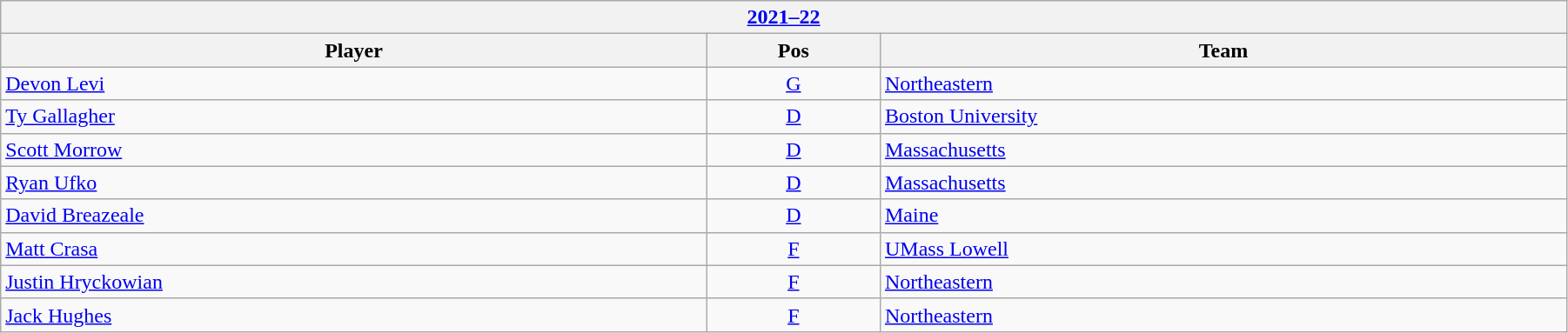<table class="wikitable" width=95%>
<tr>
<th colspan=3><a href='#'>2021–22</a></th>
</tr>
<tr>
<th>Player</th>
<th>Pos</th>
<th>Team</th>
</tr>
<tr>
<td><a href='#'>Devon Levi</a></td>
<td align=center><a href='#'>G</a></td>
<td><a href='#'>Northeastern</a></td>
</tr>
<tr>
<td><a href='#'>Ty Gallagher</a></td>
<td align=center><a href='#'>D</a></td>
<td><a href='#'>Boston University</a></td>
</tr>
<tr>
<td><a href='#'>Scott Morrow</a></td>
<td align=center><a href='#'>D</a></td>
<td><a href='#'>Massachusetts</a></td>
</tr>
<tr>
<td><a href='#'>Ryan Ufko</a></td>
<td align=center><a href='#'>D</a></td>
<td><a href='#'>Massachusetts</a></td>
</tr>
<tr>
<td><a href='#'>David Breazeale</a></td>
<td align=center><a href='#'>D</a></td>
<td><a href='#'>Maine</a></td>
</tr>
<tr>
<td><a href='#'>Matt Crasa</a></td>
<td align=center><a href='#'>F</a></td>
<td><a href='#'>UMass Lowell</a></td>
</tr>
<tr>
<td><a href='#'>Justin Hryckowian</a></td>
<td align=center><a href='#'>F</a></td>
<td><a href='#'>Northeastern</a></td>
</tr>
<tr>
<td><a href='#'>Jack Hughes</a></td>
<td align=center><a href='#'>F</a></td>
<td><a href='#'>Northeastern</a></td>
</tr>
</table>
